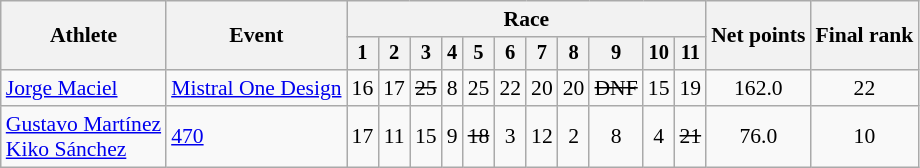<table class="wikitable" style="font-size:90%">
<tr>
<th rowspan="2">Athlete</th>
<th rowspan="2">Event</th>
<th colspan=11>Race</th>
<th rowspan=2>Net points</th>
<th rowspan=2>Final rank</th>
</tr>
<tr style="font-size:95%">
<th>1</th>
<th>2</th>
<th>3</th>
<th>4</th>
<th>5</th>
<th>6</th>
<th>7</th>
<th>8</th>
<th>9</th>
<th>10</th>
<th>11</th>
</tr>
<tr align=center>
<td align=left><a href='#'>Jorge Maciel</a></td>
<td align=left><a href='#'>Mistral One Design</a></td>
<td>16</td>
<td>17</td>
<td><s>25</s></td>
<td>8</td>
<td>25</td>
<td>22</td>
<td>20</td>
<td>20</td>
<td><s>DNF</s></td>
<td>15</td>
<td>19</td>
<td>162.0</td>
<td>22</td>
</tr>
<tr align=center>
<td align=left><a href='#'>Gustavo Martínez</a><br><a href='#'>Kiko Sánchez</a></td>
<td align=left><a href='#'>470</a></td>
<td>17</td>
<td>11</td>
<td>15</td>
<td>9</td>
<td><s>18</s></td>
<td>3</td>
<td>12</td>
<td>2</td>
<td>8</td>
<td>4</td>
<td><s>21</s></td>
<td>76.0</td>
<td>10</td>
</tr>
</table>
